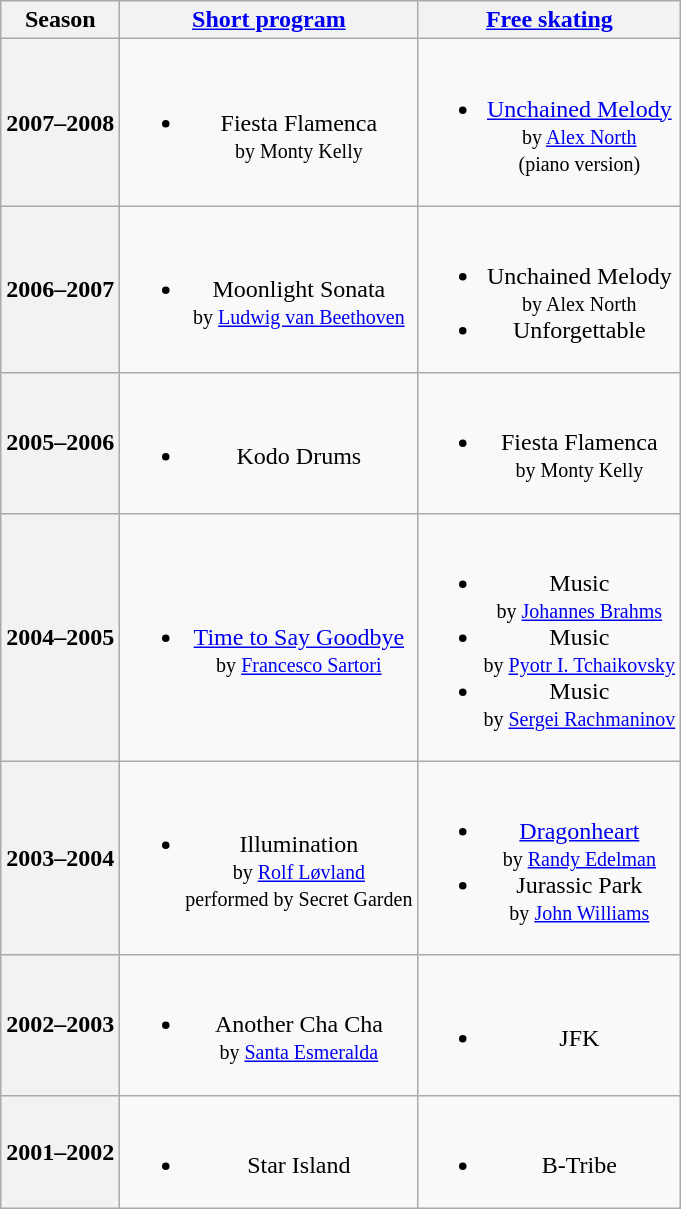<table class=wikitable style=text-align:center>
<tr>
<th>Season</th>
<th><a href='#'>Short program</a></th>
<th><a href='#'>Free skating</a></th>
</tr>
<tr>
<th>2007–2008 <br> </th>
<td><br><ul><li>Fiesta Flamenca <br><small> by Monty Kelly </small></li></ul></td>
<td><br><ul><li><a href='#'>Unchained Melody</a> <br><small> by <a href='#'>Alex North</a> <br> (piano version) </small></li></ul></td>
</tr>
<tr>
<th>2006–2007 <br> </th>
<td><br><ul><li>Moonlight Sonata <br><small> by <a href='#'>Ludwig van Beethoven</a> </small></li></ul></td>
<td><br><ul><li>Unchained Melody <br><small> by Alex North </small></li><li>Unforgettable</li></ul></td>
</tr>
<tr>
<th>2005–2006 <br> </th>
<td><br><ul><li>Kodo Drums</li></ul></td>
<td><br><ul><li>Fiesta Flamenca <br><small> by Monty Kelly </small></li></ul></td>
</tr>
<tr>
<th>2004–2005 <br> </th>
<td><br><ul><li><a href='#'>Time to Say Goodbye</a> <br><small> by <a href='#'>Francesco Sartori</a> </small></li></ul></td>
<td><br><ul><li>Music <br><small> by <a href='#'>Johannes Brahms</a> </small></li><li>Music <br><small> by <a href='#'>Pyotr I. Tchaikovsky</a> </small></li><li>Music <br><small> by <a href='#'>Sergei Rachmaninov</a> </small></li></ul></td>
</tr>
<tr>
<th>2003–2004 <br> </th>
<td><br><ul><li>Illumination <br><small> by <a href='#'>Rolf Løvland</a> <br> performed by Secret Garden </small></li></ul></td>
<td><br><ul><li><a href='#'>Dragonheart</a> <br><small> by <a href='#'>Randy Edelman</a> </small></li><li>Jurassic Park <br><small> by <a href='#'>John Williams</a> </small></li></ul></td>
</tr>
<tr>
<th>2002–2003 <br> </th>
<td><br><ul><li>Another Cha Cha <br><small> by <a href='#'>Santa Esmeralda</a> </small></li></ul></td>
<td><br><ul><li>JFK</li></ul></td>
</tr>
<tr>
<th>2001–2002 <br> </th>
<td><br><ul><li>Star Island</li></ul></td>
<td><br><ul><li>B-Tribe</li></ul></td>
</tr>
</table>
